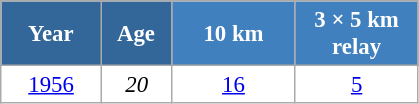<table class="wikitable" style="font-size:95%; text-align:center; border:grey solid 1px; border-collapse:collapse; background:#ffffff;">
<tr>
<th style="background-color:#369; color:white; width:60px;"> Year </th>
<th style="background-color:#369; color:white; width:40px;"> Age </th>
<th style="background-color:#4180be; color:white; width:75px;"> 10 km </th>
<th style="background-color:#4180be; color:white; width:75px;"> 3 × 5 km <br> relay </th>
</tr>
<tr>
<td><a href='#'>1956</a></td>
<td><em>20</em></td>
<td><a href='#'>16</a></td>
<td><a href='#'>5</a></td>
</tr>
</table>
